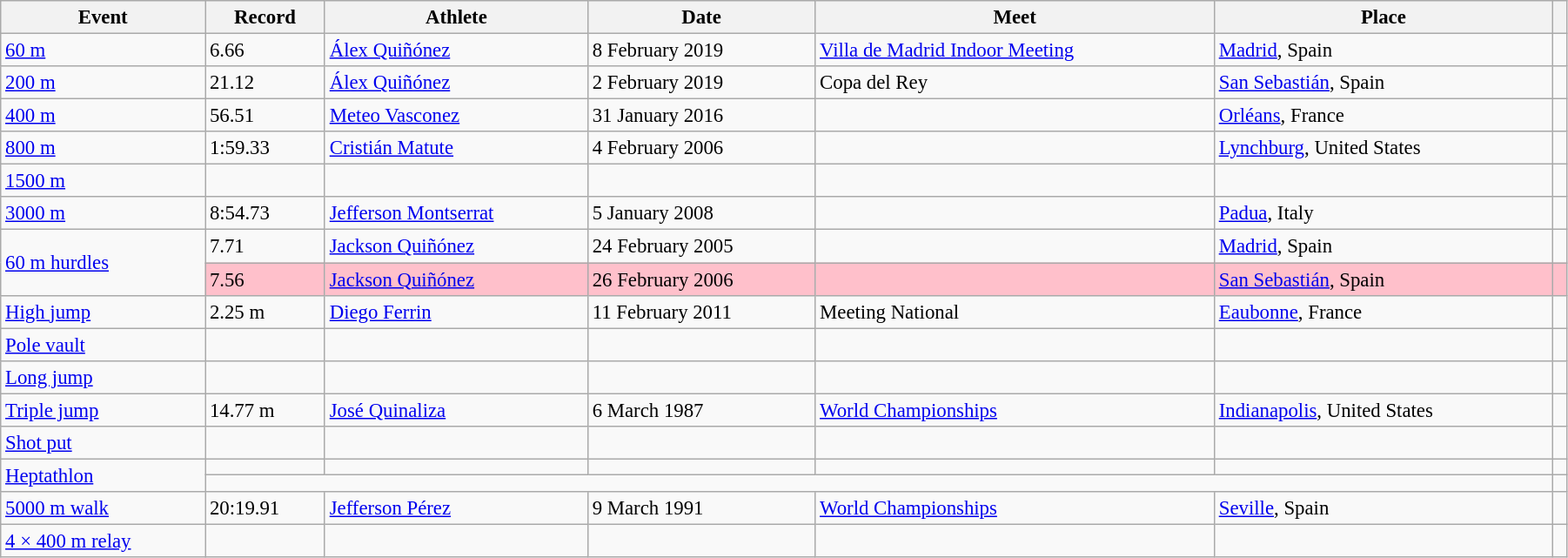<table class="wikitable" style="font-size:95%; width: 95%;">
<tr>
<th>Event</th>
<th>Record</th>
<th>Athlete</th>
<th>Date</th>
<th>Meet</th>
<th>Place</th>
<th></th>
</tr>
<tr>
<td><a href='#'>60 m</a></td>
<td>6.66</td>
<td><a href='#'>Álex Quiñónez</a></td>
<td>8 February 2019</td>
<td><a href='#'>Villa de Madrid Indoor Meeting</a></td>
<td><a href='#'>Madrid</a>, Spain</td>
<td></td>
</tr>
<tr>
<td><a href='#'>200 m</a></td>
<td>21.12</td>
<td><a href='#'>Álex Quiñónez</a></td>
<td>2 February 2019</td>
<td>Copa del Rey</td>
<td><a href='#'>San Sebastián</a>, Spain</td>
<td></td>
</tr>
<tr>
<td><a href='#'>400 m</a></td>
<td>56.51</td>
<td><a href='#'>Meteo Vasconez</a></td>
<td>31 January 2016</td>
<td></td>
<td><a href='#'>Orléans</a>, France</td>
<td></td>
</tr>
<tr>
<td><a href='#'>800 m</a></td>
<td>1:59.33</td>
<td><a href='#'>Cristián Matute</a></td>
<td>4 February 2006</td>
<td></td>
<td><a href='#'>Lynchburg</a>, United States</td>
<td></td>
</tr>
<tr>
<td><a href='#'>1500 m</a></td>
<td></td>
<td></td>
<td></td>
<td></td>
<td></td>
<td></td>
</tr>
<tr>
<td><a href='#'>3000 m</a></td>
<td>8:54.73</td>
<td><a href='#'>Jefferson Montserrat</a></td>
<td>5 January 2008</td>
<td></td>
<td><a href='#'>Padua</a>, Italy</td>
<td></td>
</tr>
<tr>
<td rowspan=2><a href='#'>60 m hurdles</a></td>
<td>7.71</td>
<td><a href='#'>Jackson Quiñónez</a></td>
<td>24 February 2005</td>
<td></td>
<td><a href='#'>Madrid</a>, Spain</td>
<td></td>
</tr>
<tr style="background:pink">
<td>7.56</td>
<td><a href='#'>Jackson Quiñónez</a></td>
<td>26 February 2006</td>
<td></td>
<td><a href='#'>San Sebastián</a>, Spain</td>
<td></td>
</tr>
<tr>
<td><a href='#'>High jump</a></td>
<td>2.25 m</td>
<td><a href='#'>Diego Ferrin</a></td>
<td>11 February 2011</td>
<td>Meeting National</td>
<td><a href='#'>Eaubonne</a>, France</td>
<td></td>
</tr>
<tr>
<td><a href='#'>Pole vault</a></td>
<td></td>
<td></td>
<td></td>
<td></td>
<td></td>
<td></td>
</tr>
<tr>
<td><a href='#'>Long jump</a></td>
<td></td>
<td></td>
<td></td>
<td></td>
<td></td>
<td></td>
</tr>
<tr>
<td><a href='#'>Triple jump</a></td>
<td>14.77 m</td>
<td><a href='#'>José Quinaliza</a></td>
<td>6 March 1987</td>
<td><a href='#'>World Championships</a></td>
<td><a href='#'>Indianapolis</a>, United States</td>
<td></td>
</tr>
<tr>
<td><a href='#'>Shot put</a></td>
<td></td>
<td></td>
<td></td>
<td></td>
<td></td>
<td></td>
</tr>
<tr>
<td rowspan=2><a href='#'>Heptathlon</a></td>
<td></td>
<td></td>
<td></td>
<td></td>
<td></td>
<td></td>
</tr>
<tr>
<td colspan=5></td>
<td></td>
</tr>
<tr>
<td><a href='#'>5000 m walk</a></td>
<td>20:19.91</td>
<td><a href='#'>Jefferson Pérez</a></td>
<td>9 March 1991</td>
<td><a href='#'>World Championships</a></td>
<td><a href='#'>Seville</a>, Spain</td>
<td></td>
</tr>
<tr>
<td><a href='#'>4 × 400 m relay</a></td>
<td></td>
<td></td>
<td></td>
<td></td>
<td></td>
<td></td>
</tr>
</table>
